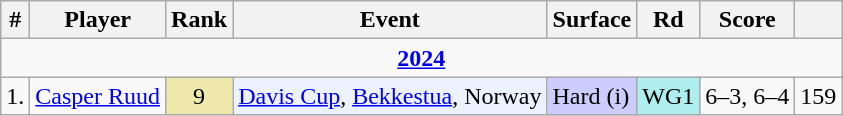<table class="wikitable sortable">
<tr>
<th>#</th>
<th>Player</th>
<th>Rank</th>
<th>Event</th>
<th>Surface</th>
<th>Rd</th>
<th class="unsortable">Score</th>
<th></th>
</tr>
<tr>
<td colspan="9" style="text-align:center"><strong><a href='#'>2024</a></strong></td>
</tr>
<tr>
<td>1.</td>
<td> <a href='#'>Casper Ruud</a></td>
<td align=center bgcolor=eee8aa>9</td>
<td bgcolor=ecf2ff><a href='#'>Davis Cup</a>, <a href='#'>Bekkestua</a>, Norway</td>
<td bgcolor=ccccff>Hard (i)</td>
<td bgcolor=afeeee>WG1</td>
<td>6–3, 6–4</td>
<td align=center>159</td>
</tr>
</table>
